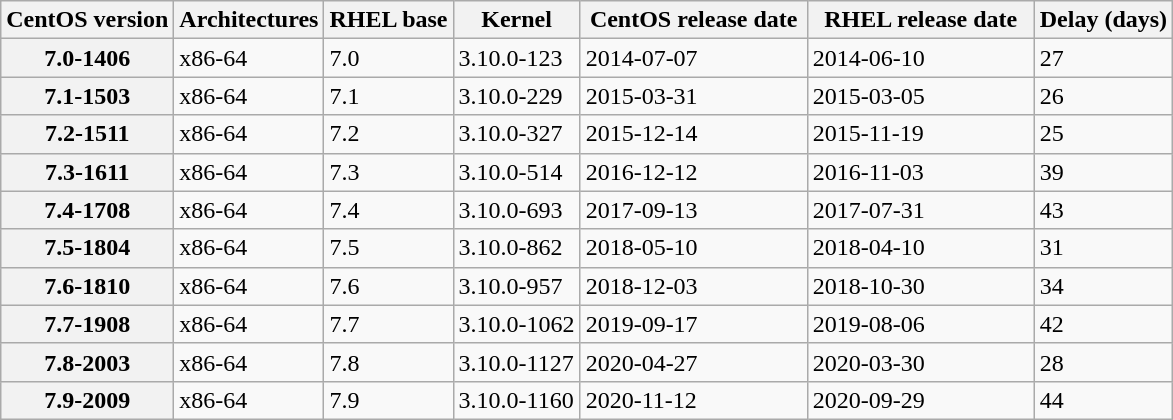<table class="wikitable collapsible collapsed sortable">
<tr>
<th scope="col">CentOS version</th>
<th scope="col">Architectures</th>
<th scope="col">RHEL base</th>
<th scope="col">Kernel</th>
<th scope="col" style="min-width: 9em;">CentOS release date</th>
<th scope="col" style="min-width: 9em;">RHEL release date</th>
<th scope="col">Delay (days)</th>
</tr>
<tr>
<th scope="row">7.0-1406</th>
<td>x86-64</td>
<td>7.0</td>
<td>3.10.0-123</td>
<td>2014-07-07</td>
<td>2014-06-10</td>
<td>27</td>
</tr>
<tr>
<th scope="row">7.1-1503</th>
<td>x86-64</td>
<td>7.1</td>
<td>3.10.0-229</td>
<td>2015-03-31</td>
<td>2015-03-05</td>
<td>26</td>
</tr>
<tr>
<th scope="row">7.2-1511</th>
<td>x86-64</td>
<td>7.2</td>
<td>3.10.0-327</td>
<td>2015-12-14</td>
<td>2015-11-19</td>
<td>25</td>
</tr>
<tr>
<th scope="row">7.3-1611</th>
<td>x86-64</td>
<td>7.3</td>
<td>3.10.0-514</td>
<td>2016-12-12</td>
<td>2016-11-03</td>
<td>39</td>
</tr>
<tr>
<th scope="row">7.4-1708</th>
<td>x86-64</td>
<td>7.4</td>
<td>3.10.0-693</td>
<td>2017-09-13</td>
<td>2017-07-31</td>
<td>43</td>
</tr>
<tr>
<th scope="row">7.5-1804</th>
<td>x86-64</td>
<td>7.5</td>
<td>3.10.0-862</td>
<td>2018-05-10</td>
<td>2018-04-10</td>
<td>31</td>
</tr>
<tr>
<th scope="row">7.6-1810</th>
<td>x86-64</td>
<td>7.6</td>
<td>3.10.0-957</td>
<td>2018-12-03</td>
<td>2018-10-30</td>
<td>34</td>
</tr>
<tr>
<th scope="row">7.7-1908</th>
<td>x86-64</td>
<td>7.7</td>
<td>3.10.0-1062</td>
<td>2019-09-17</td>
<td>2019-08-06</td>
<td>42</td>
</tr>
<tr>
<th scope="row">7.8-2003</th>
<td>x86-64</td>
<td>7.8</td>
<td>3.10.0-1127</td>
<td>2020-04-27</td>
<td>2020-03-30</td>
<td>28</td>
</tr>
<tr>
<th scope="row">7.9-2009</th>
<td>x86-64</td>
<td>7.9</td>
<td>3.10.0-1160</td>
<td>2020-11-12</td>
<td>2020-09-29</td>
<td>44</td>
</tr>
</table>
